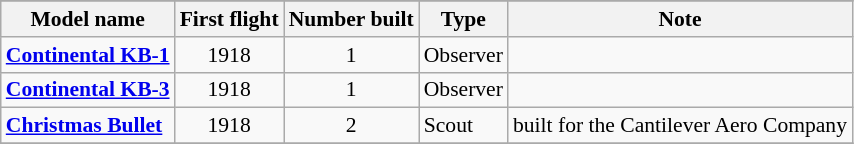<table class="wikitable" align=center style="font-size:90%;">
<tr>
</tr>
<tr style="background:#efefef;">
<th>Model name</th>
<th>First flight</th>
<th>Number built</th>
<th>Type</th>
<th>Note</th>
</tr>
<tr>
<td align=left><strong><a href='#'>Continental KB-1</a></strong></td>
<td align=center>1918</td>
<td align=center>1</td>
<td align=left>Observer</td>
<td align=left></td>
</tr>
<tr>
<td align=left><strong><a href='#'>Continental KB-3</a></strong></td>
<td align=center>1918</td>
<td align=center>1</td>
<td align=left>Observer</td>
<td align=left></td>
</tr>
<tr>
<td align=left><strong><a href='#'>Christmas Bullet</a> </strong></td>
<td align=center>1918</td>
<td align=center>2</td>
<td align=left>Scout</td>
<td align=left>built for the Cantilever Aero Company</td>
</tr>
<tr>
</tr>
</table>
